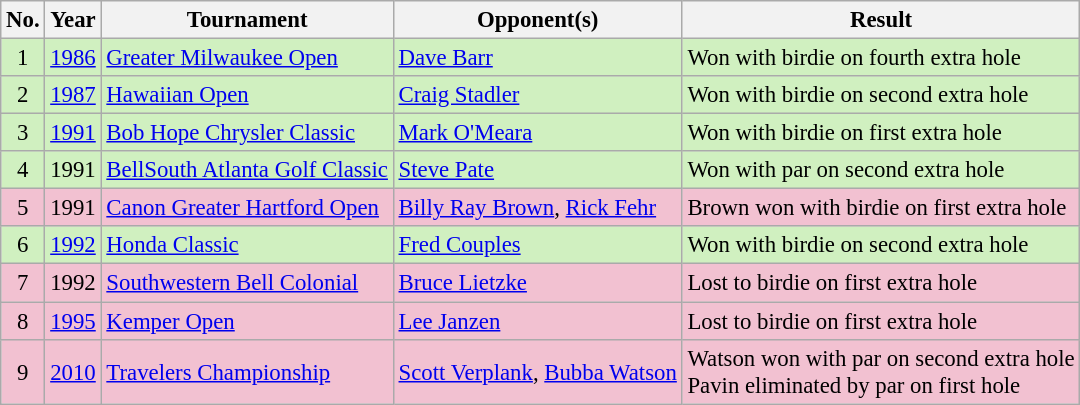<table class="wikitable" style="font-size:95%;">
<tr>
<th>No.</th>
<th>Year</th>
<th>Tournament</th>
<th>Opponent(s)</th>
<th>Result</th>
</tr>
<tr style="background:#D0F0C0;">
<td align=center>1</td>
<td><a href='#'>1986</a></td>
<td><a href='#'>Greater Milwaukee Open</a></td>
<td> <a href='#'>Dave Barr</a></td>
<td>Won with birdie on fourth extra hole</td>
</tr>
<tr style="background:#D0F0C0;">
<td align=center>2</td>
<td><a href='#'>1987</a></td>
<td><a href='#'>Hawaiian Open</a></td>
<td> <a href='#'>Craig Stadler</a></td>
<td>Won with birdie on second extra hole</td>
</tr>
<tr style="background:#D0F0C0;">
<td align=center>3</td>
<td><a href='#'>1991</a></td>
<td><a href='#'>Bob Hope Chrysler Classic</a></td>
<td> <a href='#'>Mark O'Meara</a></td>
<td>Won with birdie on first extra hole</td>
</tr>
<tr style="background:#D0F0C0;">
<td align=center>4</td>
<td>1991</td>
<td><a href='#'>BellSouth Atlanta Golf Classic</a></td>
<td> <a href='#'>Steve Pate</a></td>
<td>Won with par on second extra hole</td>
</tr>
<tr style="background:#F2C1D1;">
<td align=center>5</td>
<td>1991</td>
<td><a href='#'>Canon Greater Hartford Open</a></td>
<td> <a href='#'>Billy Ray Brown</a>,  <a href='#'>Rick Fehr</a></td>
<td>Brown won with birdie on first extra hole</td>
</tr>
<tr style="background:#D0F0C0;">
<td align=center>6</td>
<td><a href='#'>1992</a></td>
<td><a href='#'>Honda Classic</a></td>
<td> <a href='#'>Fred Couples</a></td>
<td>Won with birdie on second extra hole</td>
</tr>
<tr style="background:#F2C1D1;">
<td align=center>7</td>
<td>1992</td>
<td><a href='#'>Southwestern Bell Colonial</a></td>
<td> <a href='#'>Bruce Lietzke</a></td>
<td>Lost to birdie on first extra hole</td>
</tr>
<tr style="background:#F2C1D1;">
<td align=center>8</td>
<td><a href='#'>1995</a></td>
<td><a href='#'>Kemper Open</a></td>
<td> <a href='#'>Lee Janzen</a></td>
<td>Lost to birdie on first extra hole</td>
</tr>
<tr style="background:#F2C1D1;">
<td align=center>9</td>
<td><a href='#'>2010</a></td>
<td><a href='#'>Travelers Championship</a></td>
<td> <a href='#'>Scott Verplank</a>,  <a href='#'>Bubba Watson</a></td>
<td>Watson won with par on second extra hole<br>Pavin eliminated by par on first hole</td>
</tr>
</table>
